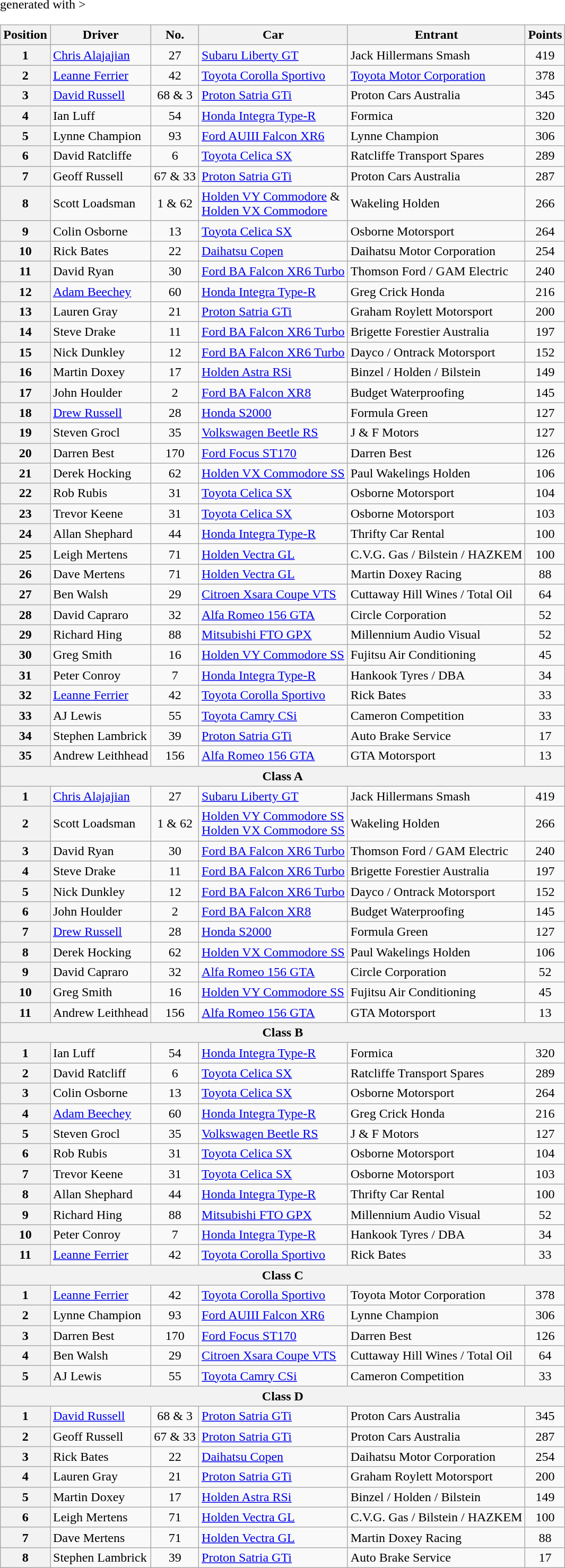<table class="wikitable" <hiddentext>generated with >
<tr>
<th>Position<br></th>
<th>Driver</th>
<th>No.</th>
<th>Car</th>
<th>Entrant</th>
<th>Points<br></th>
</tr>
<tr>
<th>1</th>
<td><a href='#'>Chris Alajajian</a></td>
<td align="center">27</td>
<td><a href='#'>Subaru Liberty GT</a></td>
<td>Jack Hillermans Smash</td>
<td align="center">419</td>
</tr>
<tr>
<th>2</th>
<td><a href='#'>Leanne Ferrier</a></td>
<td align="center">42</td>
<td><a href='#'>Toyota Corolla Sportivo</a></td>
<td><a href='#'>Toyota Motor Corporation</a></td>
<td align="center">378</td>
</tr>
<tr>
<th>3</th>
<td><a href='#'>David Russell</a></td>
<td align="center">68 & 3</td>
<td><a href='#'>Proton Satria GTi</a></td>
<td>Proton Cars Australia</td>
<td align="center">345</td>
</tr>
<tr>
<th>4</th>
<td>Ian Luff</td>
<td align="center">54</td>
<td><a href='#'>Honda Integra Type-R</a></td>
<td>Formica</td>
<td align="center">320</td>
</tr>
<tr>
<th>5</th>
<td>Lynne Champion</td>
<td align="center">93</td>
<td><a href='#'>Ford AUIII Falcon XR6</a></td>
<td>Lynne Champion</td>
<td align="center">306</td>
</tr>
<tr>
<th>6</th>
<td>David Ratcliffe</td>
<td align="center">6</td>
<td><a href='#'>Toyota Celica SX</a></td>
<td>Ratcliffe Transport Spares</td>
<td align="center">289</td>
</tr>
<tr>
<th>7</th>
<td>Geoff Russell</td>
<td align="center">67 & 33</td>
<td><a href='#'>Proton Satria GTi</a></td>
<td>Proton Cars Australia</td>
<td align="center">287</td>
</tr>
<tr>
<th>8</th>
<td>Scott Loadsman</td>
<td align="center">1 & 62</td>
<td><a href='#'>Holden VY Commodore</a> & <br> <a href='#'>Holden VX Commodore</a></td>
<td>Wakeling Holden</td>
<td align="center">266</td>
</tr>
<tr>
<th>9</th>
<td>Colin Osborne</td>
<td align="center">13</td>
<td><a href='#'>Toyota Celica SX</a></td>
<td>Osborne Motorsport</td>
<td align="center">264</td>
</tr>
<tr>
<th>10</th>
<td>Rick Bates</td>
<td align="center">22</td>
<td><a href='#'>Daihatsu Copen</a></td>
<td>Daihatsu Motor Corporation</td>
<td align="center">254</td>
</tr>
<tr>
<th>11</th>
<td>David Ryan</td>
<td align="center">30</td>
<td><a href='#'>Ford BA Falcon XR6 Turbo</a></td>
<td>Thomson Ford / GAM Electric</td>
<td align="center">240</td>
</tr>
<tr>
<th>12</th>
<td><a href='#'>Adam Beechey</a></td>
<td align="center">60</td>
<td><a href='#'>Honda Integra Type-R</a></td>
<td>Greg Crick Honda</td>
<td align="center">216</td>
</tr>
<tr>
<th>13</th>
<td>Lauren Gray</td>
<td align="center">21</td>
<td><a href='#'>Proton Satria GTi</a></td>
<td>Graham Roylett Motorsport</td>
<td align="center">200</td>
</tr>
<tr>
<th>14</th>
<td>Steve Drake</td>
<td align="center">11</td>
<td><a href='#'>Ford BA Falcon XR6 Turbo</a></td>
<td>Brigette Forestier Australia</td>
<td align="center">197</td>
</tr>
<tr>
<th>15</th>
<td>Nick Dunkley</td>
<td align="center">12</td>
<td><a href='#'>Ford BA Falcon XR6 Turbo</a></td>
<td>Dayco / Ontrack Motorsport</td>
<td align="center">152</td>
</tr>
<tr>
<th>16</th>
<td>Martin Doxey</td>
<td align="center">17</td>
<td><a href='#'>Holden Astra RSi</a></td>
<td>Binzel / Holden / Bilstein</td>
<td align="center">149</td>
</tr>
<tr>
<th>17</th>
<td>John Houlder</td>
<td align="center">2</td>
<td><a href='#'>Ford BA Falcon XR8</a></td>
<td>Budget Waterproofing</td>
<td align="center">145</td>
</tr>
<tr>
<th>18</th>
<td><a href='#'>Drew Russell</a></td>
<td align="center">28</td>
<td><a href='#'>Honda S2000</a></td>
<td>Formula Green</td>
<td align="center">127</td>
</tr>
<tr>
<th>19</th>
<td>Steven Grocl</td>
<td align="center">35</td>
<td><a href='#'>Volkswagen Beetle RS</a></td>
<td>J & F Motors</td>
<td align="center">127</td>
</tr>
<tr>
<th>20</th>
<td>Darren Best</td>
<td align="center">170</td>
<td><a href='#'>Ford Focus ST170</a></td>
<td>Darren Best</td>
<td align="center">126</td>
</tr>
<tr>
<th>21</th>
<td>Derek Hocking</td>
<td align="center">62</td>
<td><a href='#'>Holden VX Commodore SS</a></td>
<td>Paul Wakelings Holden</td>
<td align="center">106</td>
</tr>
<tr>
<th>22</th>
<td>Rob Rubis</td>
<td align="center">31</td>
<td><a href='#'>Toyota Celica SX</a></td>
<td>Osborne Motorsport</td>
<td align="center">104</td>
</tr>
<tr>
<th>23</th>
<td>Trevor Keene</td>
<td align="center">31</td>
<td><a href='#'>Toyota Celica SX</a></td>
<td>Osborne Motorsport</td>
<td align="center">103</td>
</tr>
<tr>
<th>24</th>
<td>Allan Shephard</td>
<td align="center">44</td>
<td><a href='#'>Honda Integra Type-R</a></td>
<td>Thrifty Car Rental</td>
<td align="center">100</td>
</tr>
<tr>
<th>25</th>
<td>Leigh Mertens</td>
<td align="center">71</td>
<td><a href='#'>Holden Vectra GL</a></td>
<td>C.V.G. Gas / Bilstein / HAZKEM</td>
<td align="center">100</td>
</tr>
<tr>
<th>26</th>
<td>Dave Mertens</td>
<td align="center">71</td>
<td><a href='#'>Holden Vectra GL</a></td>
<td>Martin Doxey Racing</td>
<td align="center">88</td>
</tr>
<tr>
<th>27</th>
<td>Ben Walsh</td>
<td align="center">29</td>
<td><a href='#'>Citroen Xsara Coupe VTS</a></td>
<td>Cuttaway Hill Wines / Total Oil</td>
<td align="center">64</td>
</tr>
<tr>
<th>28</th>
<td>David Capraro</td>
<td align="center">32</td>
<td><a href='#'>Alfa Romeo 156 GTA</a></td>
<td>Circle Corporation</td>
<td align="center">52</td>
</tr>
<tr>
<th>29</th>
<td>Richard Hing</td>
<td align="center">88</td>
<td><a href='#'>Mitsubishi FTO GPX</a></td>
<td>Millennium Audio Visual</td>
<td align="center">52</td>
</tr>
<tr>
<th>30</th>
<td>Greg Smith</td>
<td align="center">16</td>
<td><a href='#'>Holden VY Commodore SS</a></td>
<td>Fujitsu Air Conditioning</td>
<td align="center">45</td>
</tr>
<tr>
<th>31</th>
<td>Peter Conroy</td>
<td align="center">7</td>
<td><a href='#'>Honda Integra Type-R</a></td>
<td>Hankook Tyres / DBA</td>
<td align="center">34</td>
</tr>
<tr>
<th>32</th>
<td><a href='#'>Leanne Ferrier</a></td>
<td align="center">42</td>
<td><a href='#'>Toyota Corolla Sportivo</a></td>
<td>Rick Bates</td>
<td align="center">33</td>
</tr>
<tr>
<th>33</th>
<td>AJ Lewis</td>
<td align="center">55</td>
<td><a href='#'>Toyota Camry CSi</a></td>
<td>Cameron Competition</td>
<td align="center">33</td>
</tr>
<tr>
<th>34</th>
<td>Stephen Lambrick</td>
<td align="center">39</td>
<td><a href='#'>Proton Satria GTi</a></td>
<td>Auto Brake Service</td>
<td align="center">17</td>
</tr>
<tr>
<th>35</th>
<td>Andrew Leithhead</td>
<td align="center">156</td>
<td><a href='#'>Alfa Romeo 156 GTA</a></td>
<td>GTA Motorsport</td>
<td align="center">13</td>
</tr>
<tr>
<th colspan=6>Class A</th>
</tr>
<tr>
<th>1</th>
<td><a href='#'>Chris Alajajian</a></td>
<td align="center">27</td>
<td><a href='#'>Subaru Liberty GT</a></td>
<td>Jack Hillermans Smash</td>
<td align="center">419</td>
</tr>
<tr>
<th>2</th>
<td>Scott Loadsman</td>
<td align="center">1 & 62</td>
<td><a href='#'>Holden VY Commodore SS</a><br> <a href='#'>Holden VX Commodore SS</a></td>
<td>Wakeling Holden</td>
<td align="center">266</td>
</tr>
<tr>
<th>3</th>
<td>David Ryan</td>
<td align="center">30</td>
<td><a href='#'>Ford BA Falcon XR6 Turbo</a></td>
<td>Thomson Ford / GAM Electric</td>
<td align="center">240</td>
</tr>
<tr>
<th>4</th>
<td>Steve Drake</td>
<td align="center">11</td>
<td><a href='#'>Ford BA Falcon XR6 Turbo</a></td>
<td>Brigette Forestier Australia</td>
<td align="center">197</td>
</tr>
<tr>
<th>5</th>
<td>Nick Dunkley</td>
<td align="center">12</td>
<td><a href='#'>Ford BA Falcon XR6 Turbo</a></td>
<td>Dayco / Ontrack Motorsport</td>
<td align="center">152</td>
</tr>
<tr>
<th>6</th>
<td>John Houlder</td>
<td align="center">2</td>
<td><a href='#'>Ford BA Falcon XR8</a></td>
<td>Budget Waterproofing</td>
<td align="center">145</td>
</tr>
<tr>
<th>7</th>
<td><a href='#'>Drew Russell</a></td>
<td align="center">28</td>
<td><a href='#'>Honda S2000</a></td>
<td>Formula Green</td>
<td align="center">127</td>
</tr>
<tr>
<th>8</th>
<td>Derek Hocking</td>
<td align="center">62</td>
<td><a href='#'>Holden VX Commodore SS</a></td>
<td>Paul Wakelings Holden</td>
<td align="center">106</td>
</tr>
<tr>
<th>9</th>
<td>David Capraro</td>
<td align="center">32</td>
<td><a href='#'>Alfa Romeo 156 GTA</a></td>
<td>Circle Corporation</td>
<td align="center">52</td>
</tr>
<tr>
<th>10</th>
<td>Greg Smith</td>
<td align="center">16</td>
<td><a href='#'>Holden VY Commodore SS</a></td>
<td>Fujitsu Air Conditioning</td>
<td align="center">45</td>
</tr>
<tr>
<th>11</th>
<td>Andrew Leithhead</td>
<td align="center">156</td>
<td><a href='#'>Alfa Romeo 156 GTA</a></td>
<td>GTA Motorsport</td>
<td align="center">13</td>
</tr>
<tr>
<th colspan=6>Class B</th>
</tr>
<tr>
<th>1</th>
<td>Ian Luff</td>
<td align="center">54</td>
<td><a href='#'>Honda Integra Type-R</a></td>
<td>Formica</td>
<td align="center">320</td>
</tr>
<tr>
<th>2</th>
<td>David Ratcliff</td>
<td align="center">6</td>
<td><a href='#'>Toyota Celica SX</a></td>
<td>Ratcliffe Transport Spares</td>
<td align="center">289</td>
</tr>
<tr>
<th>3</th>
<td>Colin Osborne</td>
<td align="center">13</td>
<td><a href='#'>Toyota Celica SX</a></td>
<td>Osborne Motorsport</td>
<td align="center">264</td>
</tr>
<tr>
<th>4</th>
<td><a href='#'>Adam Beechey</a></td>
<td align="center">60</td>
<td><a href='#'>Honda Integra Type-R</a></td>
<td>Greg Crick Honda</td>
<td align="center">216</td>
</tr>
<tr>
<th>5</th>
<td>Steven Grocl</td>
<td align="center">35</td>
<td><a href='#'>Volkswagen Beetle RS</a></td>
<td>J & F Motors</td>
<td align="center">127</td>
</tr>
<tr>
<th>6</th>
<td>Rob Rubis</td>
<td align="center">31</td>
<td><a href='#'>Toyota Celica SX</a></td>
<td>Osborne Motorsport</td>
<td align="center">104</td>
</tr>
<tr>
<th>7</th>
<td>Trevor Keene</td>
<td align="center">31</td>
<td><a href='#'>Toyota Celica SX</a></td>
<td>Osborne Motorsport</td>
<td align="center">103</td>
</tr>
<tr>
<th>8</th>
<td>Allan Shephard</td>
<td align="center">44</td>
<td><a href='#'>Honda Integra Type-R</a></td>
<td>Thrifty Car Rental</td>
<td align="center">100</td>
</tr>
<tr>
<th>9</th>
<td>Richard Hing</td>
<td align="center">88</td>
<td><a href='#'>Mitsubishi FTO GPX</a></td>
<td>Millennium Audio Visual</td>
<td align="center">52</td>
</tr>
<tr>
<th>10</th>
<td>Peter Conroy</td>
<td align="center">7</td>
<td><a href='#'>Honda Integra Type-R</a></td>
<td>Hankook Tyres / DBA</td>
<td align="center">34</td>
</tr>
<tr>
<th>11</th>
<td><a href='#'>Leanne Ferrier</a></td>
<td align="center">42</td>
<td><a href='#'>Toyota Corolla Sportivo</a></td>
<td>Rick Bates</td>
<td align="center">33</td>
</tr>
<tr>
<th colspan=6>Class C</th>
</tr>
<tr>
<th>1</th>
<td><a href='#'>Leanne Ferrier</a></td>
<td align="center">42</td>
<td><a href='#'>Toyota Corolla Sportivo</a></td>
<td>Toyota Motor Corporation</td>
<td align="center">378</td>
</tr>
<tr>
<th>2</th>
<td>Lynne Champion</td>
<td align="center">93</td>
<td><a href='#'>Ford AUIII Falcon XR6</a></td>
<td>Lynne Champion</td>
<td align="center">306</td>
</tr>
<tr>
<th>3</th>
<td>Darren Best</td>
<td align="center">170</td>
<td><a href='#'>Ford Focus ST170</a></td>
<td>Darren Best</td>
<td align="center">126</td>
</tr>
<tr>
<th>4</th>
<td>Ben Walsh</td>
<td align="center">29</td>
<td><a href='#'>Citroen Xsara Coupe VTS</a></td>
<td>Cuttaway Hill Wines / Total Oil</td>
<td align="center">64</td>
</tr>
<tr>
<th>5</th>
<td>AJ Lewis</td>
<td align="center">55</td>
<td><a href='#'>Toyota Camry CSi</a></td>
<td>Cameron Competition</td>
<td align="center">33</td>
</tr>
<tr>
<th colspan=6>Class D</th>
</tr>
<tr>
<th>1</th>
<td><a href='#'>David Russell</a></td>
<td align="center">68 & 3</td>
<td><a href='#'>Proton Satria GTi</a></td>
<td>Proton Cars Australia</td>
<td align="center">345</td>
</tr>
<tr>
<th>2</th>
<td>Geoff Russell</td>
<td align="center">67 & 33</td>
<td><a href='#'>Proton Satria GTi</a></td>
<td>Proton Cars Australia</td>
<td align="center">287</td>
</tr>
<tr>
<th>3</th>
<td>Rick Bates</td>
<td align="center">22</td>
<td><a href='#'>Daihatsu Copen</a></td>
<td>Daihatsu Motor Corporation</td>
<td align="center">254</td>
</tr>
<tr>
<th>4</th>
<td>Lauren Gray</td>
<td align="center">21</td>
<td><a href='#'>Proton Satria GTi</a></td>
<td>Graham Roylett Motorsport</td>
<td align="center">200</td>
</tr>
<tr>
<th>5</th>
<td>Martin Doxey</td>
<td align="center">17</td>
<td><a href='#'>Holden Astra RSi</a></td>
<td>Binzel / Holden / Bilstein</td>
<td align="center">149</td>
</tr>
<tr>
<th>6</th>
<td>Leigh Mertens</td>
<td align="center">71</td>
<td><a href='#'>Holden Vectra GL</a></td>
<td>C.V.G. Gas / Bilstein / HAZKEM</td>
<td align="center">100</td>
</tr>
<tr>
<th>7</th>
<td>Dave Mertens</td>
<td align="center">71</td>
<td><a href='#'>Holden Vectra GL</a></td>
<td>Martin Doxey Racing</td>
<td align="center">88</td>
</tr>
<tr>
<th>8</th>
<td>Stephen Lambrick</td>
<td align="center">39</td>
<td><a href='#'>Proton Satria GTi</a></td>
<td>Auto Brake Service</td>
<td align="center">17</td>
</tr>
</table>
